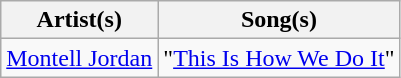<table class="wikitable">
<tr>
<th>Artist(s)</th>
<th>Song(s)</th>
</tr>
<tr>
<td><a href='#'>Montell Jordan</a></td>
<td>"<a href='#'>This Is How We Do It</a>"</td>
</tr>
</table>
